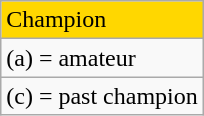<table class="wikitable">
<tr style="background:gold">
<td>Champion</td>
</tr>
<tr>
<td>(a) = amateur</td>
</tr>
<tr>
<td>(c) = past champion</td>
</tr>
</table>
